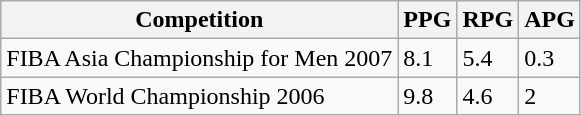<table class="wikitable">
<tr>
<th>Competition</th>
<th>PPG</th>
<th>RPG</th>
<th>APG</th>
</tr>
<tr>
<td>FIBA Asia Championship for Men 2007</td>
<td>8.1</td>
<td>5.4</td>
<td>0.3</td>
</tr>
<tr>
<td>FIBA World Championship 2006</td>
<td>9.8</td>
<td>4.6</td>
<td>2</td>
</tr>
</table>
